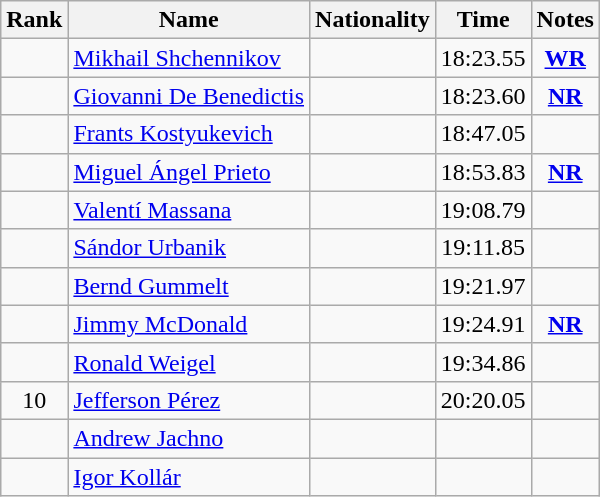<table class="wikitable sortable" style="text-align:center">
<tr>
<th>Rank</th>
<th>Name</th>
<th>Nationality</th>
<th>Time</th>
<th>Notes</th>
</tr>
<tr>
<td></td>
<td align="left"><a href='#'>Mikhail Shchennikov</a></td>
<td align=left></td>
<td>18:23.55</td>
<td><strong><a href='#'>WR</a></strong></td>
</tr>
<tr>
<td></td>
<td align="left"><a href='#'>Giovanni De Benedictis</a></td>
<td align=left></td>
<td>18:23.60</td>
<td><strong><a href='#'>NR</a></strong></td>
</tr>
<tr>
<td></td>
<td align="left"><a href='#'>Frants Kostyukevich</a></td>
<td align=left></td>
<td>18:47.05</td>
<td></td>
</tr>
<tr>
<td></td>
<td align="left"><a href='#'>Miguel Ángel Prieto</a></td>
<td align=left></td>
<td>18:53.83</td>
<td><strong><a href='#'>NR</a></strong></td>
</tr>
<tr>
<td></td>
<td align="left"><a href='#'>Valentí Massana</a></td>
<td align=left></td>
<td>19:08.79</td>
<td></td>
</tr>
<tr>
<td></td>
<td align="left"><a href='#'>Sándor Urbanik</a></td>
<td align=left></td>
<td>19:11.85</td>
<td></td>
</tr>
<tr>
<td></td>
<td align="left"><a href='#'>Bernd Gummelt</a></td>
<td align=left></td>
<td>19:21.97</td>
<td></td>
</tr>
<tr>
<td></td>
<td align="left"><a href='#'>Jimmy McDonald</a></td>
<td align=left></td>
<td>19:24.91</td>
<td><strong><a href='#'>NR</a></strong></td>
</tr>
<tr>
<td></td>
<td align="left"><a href='#'>Ronald Weigel</a></td>
<td align=left></td>
<td>19:34.86</td>
<td></td>
</tr>
<tr>
<td>10</td>
<td align="left"><a href='#'>Jefferson Pérez</a></td>
<td align=left></td>
<td>20:20.05</td>
<td></td>
</tr>
<tr>
<td></td>
<td align="left"><a href='#'>Andrew Jachno</a></td>
<td align=left></td>
<td></td>
<td></td>
</tr>
<tr>
<td></td>
<td align="left"><a href='#'>Igor Kollár</a></td>
<td align=left></td>
<td></td>
<td></td>
</tr>
</table>
